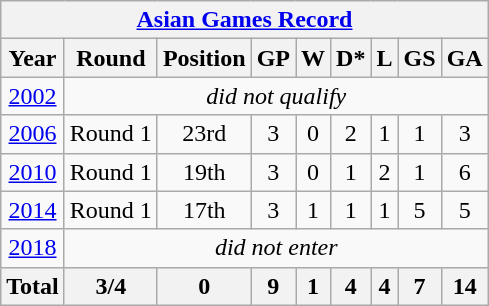<table class="wikitable" style="text-align:center;">
<tr>
<th colspan=9><a href='#'>Asian Games Record</a></th>
</tr>
<tr>
<th>Year</th>
<th>Round</th>
<th>Position</th>
<th>GP</th>
<th>W</th>
<th>D*</th>
<th>L</th>
<th>GS</th>
<th>GA</th>
</tr>
<tr>
<td> <a href='#'>2002</a></td>
<td colspan=8><em>did not qualify</em></td>
</tr>
<tr>
<td> <a href='#'>2006</a></td>
<td>Round 1</td>
<td>23rd</td>
<td>3</td>
<td>0</td>
<td>2</td>
<td>1</td>
<td>1</td>
<td>3</td>
</tr>
<tr>
<td> <a href='#'>2010</a></td>
<td>Round 1</td>
<td>19th</td>
<td>3</td>
<td>0</td>
<td>1</td>
<td>2</td>
<td>1</td>
<td>6</td>
</tr>
<tr>
<td> <a href='#'>2014</a></td>
<td>Round 1</td>
<td>17th</td>
<td>3</td>
<td>1</td>
<td>1</td>
<td>1</td>
<td>5</td>
<td>5</td>
</tr>
<tr>
<td> <a href='#'>2018</a></td>
<td colspan=8><em>did not enter</em></td>
</tr>
<tr>
<th>Total</th>
<th>3/4</th>
<th>0</th>
<th>9</th>
<th>1</th>
<th>4</th>
<th>4</th>
<th>7</th>
<th>14</th>
</tr>
</table>
